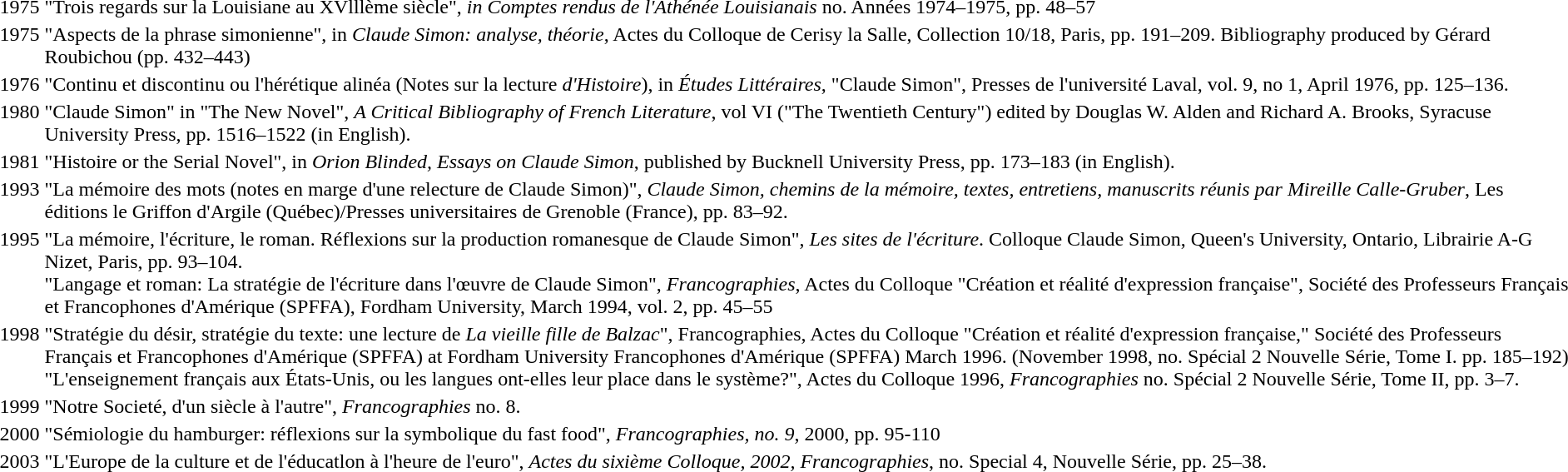<table>
<tr>
<td style="vertical-align: top;">1975</td>
<td>"Trois regards sur la Louisiane au XVlllème siècle", <em>in Comptes rendus de l'Athénée Louisianais</em> no. Années 1974–1975, pp. 48–57</td>
</tr>
<tr>
<td style="vertical-align: top;">1975</td>
<td>"Aspects de la phrase simonienne", in <em>Claude Simon: analyse, théorie</em>, Actes du Colloque de Cerisy la Salle, Collection 10/18, Paris, pp. 191–209. Bibliography produced by Gérard Roubichou (pp. 432–443)</td>
</tr>
<tr>
<td style="vertical-align: top;">1976</td>
<td>"Continu et discontinu ou l'hérétique alinéa (Notes sur la lecture <em>d'Histoire</em>), in <em>Études Littéraires</em>, "Claude Simon", Presses de l'université Laval, vol. 9, no 1, April 1976, pp. 125–136.</td>
</tr>
<tr>
<td style="vertical-align: top;">1980</td>
<td>"Claude Simon" in "The New Novel", <em>A Critical Bibliography of French Literature</em>, vol VI ("The Twentieth Century") edited by Douglas W. Alden and Richard A. Brooks, Syracuse University Press, pp. 1516–1522 (in English).</td>
</tr>
<tr>
<td style="vertical-align: top;">1981</td>
<td>"Histoire or the Serial Novel", in <em>Orion Blinded, Essays on Claude Simon</em>, published by Bucknell University Press, pp. 173–183 (in English).</td>
</tr>
<tr>
<td style="vertical-align: top;">1993</td>
<td>"La mémoire des mots (notes en marge d'une relecture de Claude Simon)", <em>Claude Simon, chemins de la mémoire, textes, entretiens, manuscrits réunis par Mireille Calle-Gruber</em>, Les éditions le Griffon d'Argile (Québec)/Presses universitaires de Grenoble (France), pp. 83–92.</td>
</tr>
<tr>
<td style="vertical-align: top;">1995</td>
<td>"La mémoire, l'écriture, le roman. Réflexions sur la production romanesque de Claude Simon", <em>Les sites de l'écriture</em>. Colloque Claude Simon, Queen's University, Ontario, Librairie A-G Nizet, Paris, pp. 93–104.<br>"Langage et roman: La stratégie de l'écriture dans l'œuvre de Claude Simon", <em>Francographies</em>, Actes du Colloque "Création et réalité d'expression française", Société des Professeurs Français et Francophones d'Amérique (SPFFA), Fordham University, March 1994, vol. 2, pp. 45–55</td>
</tr>
<tr>
<td style="vertical-align: top;">1998</td>
<td>"Stratégie du désir, stratégie du texte: une lecture de <em>La vieille fille de Balzac</em>", Francographies, Actes du Colloque "Création et réalité d'expression française," Société des Professeurs Français et Francophones d'Amérique (SPFFA) at Fordham University Francophones d'Amérique (SPFFA) March 1996. (November 1998, no. Spécial 2 Nouvelle Série, Tome I. pp. 185–192)<br>"L'enseignement français aux États-Unis, ou les langues ont-elles leur place dans le système?", Actes du Colloque 1996, <em>Francographies</em> no. Spécial 2 Nouvelle Série, Tome II, pp. 3–7.</td>
</tr>
<tr>
<td style="vertical-align: top;">1999</td>
<td>"Notre Societé, d'un siècle à l'autre", <em>Francographies</em> no. 8.</td>
</tr>
<tr>
<td style="vertical-align: top;">2000</td>
<td>"Sémiologie du hamburger: réflexions sur la symbolique du fast food", <em>Francographies, no. 9</em>, 2000, pp. 95-110</td>
</tr>
<tr>
<td style="vertical-align: top;">2003</td>
<td>"L'Europe de la culture et de l'éducatlon à l'heure de l'euro", <em>Actes du sixième Colloque, 2002, Francographies</em>, no. Special 4, Nouvelle Série, pp. 25–38.</td>
</tr>
</table>
